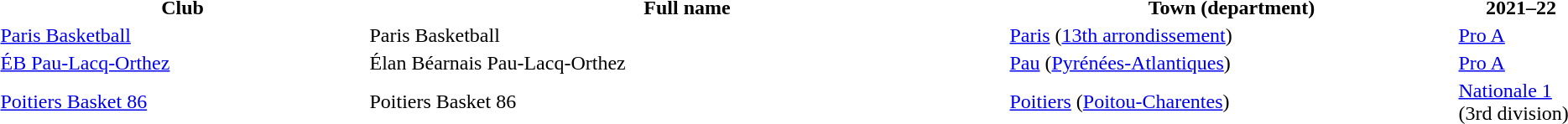<table width="100%">
<tr>
<th width="23%">Club</th>
<th width="40%">Full name</th>
<th width="28%">Town (department)</th>
<th width="8%">2021–22</th>
</tr>
<tr>
<td><a href='#'>Paris Basketball</a></td>
<td>Paris Basketball</td>
<td><a href='#'>Paris</a> (<a href='#'>13th arrondissement</a>)</td>
<td><a href='#'>Pro A</a></td>
</tr>
<tr>
<td><a href='#'>ÉB Pau-Lacq-Orthez</a></td>
<td>Élan Béarnais Pau-Lacq-Orthez</td>
<td><a href='#'>Pau</a> (<a href='#'>Pyrénées-Atlantiques</a>)</td>
<td><a href='#'>Pro A</a></td>
</tr>
<tr>
<td><a href='#'>Poitiers Basket 86</a></td>
<td>Poitiers Basket 86</td>
<td><a href='#'>Poitiers</a> (<a href='#'>Poitou-Charentes</a>)</td>
<td><a href='#'>Nationale 1</a> (3rd division)</td>
</tr>
</table>
